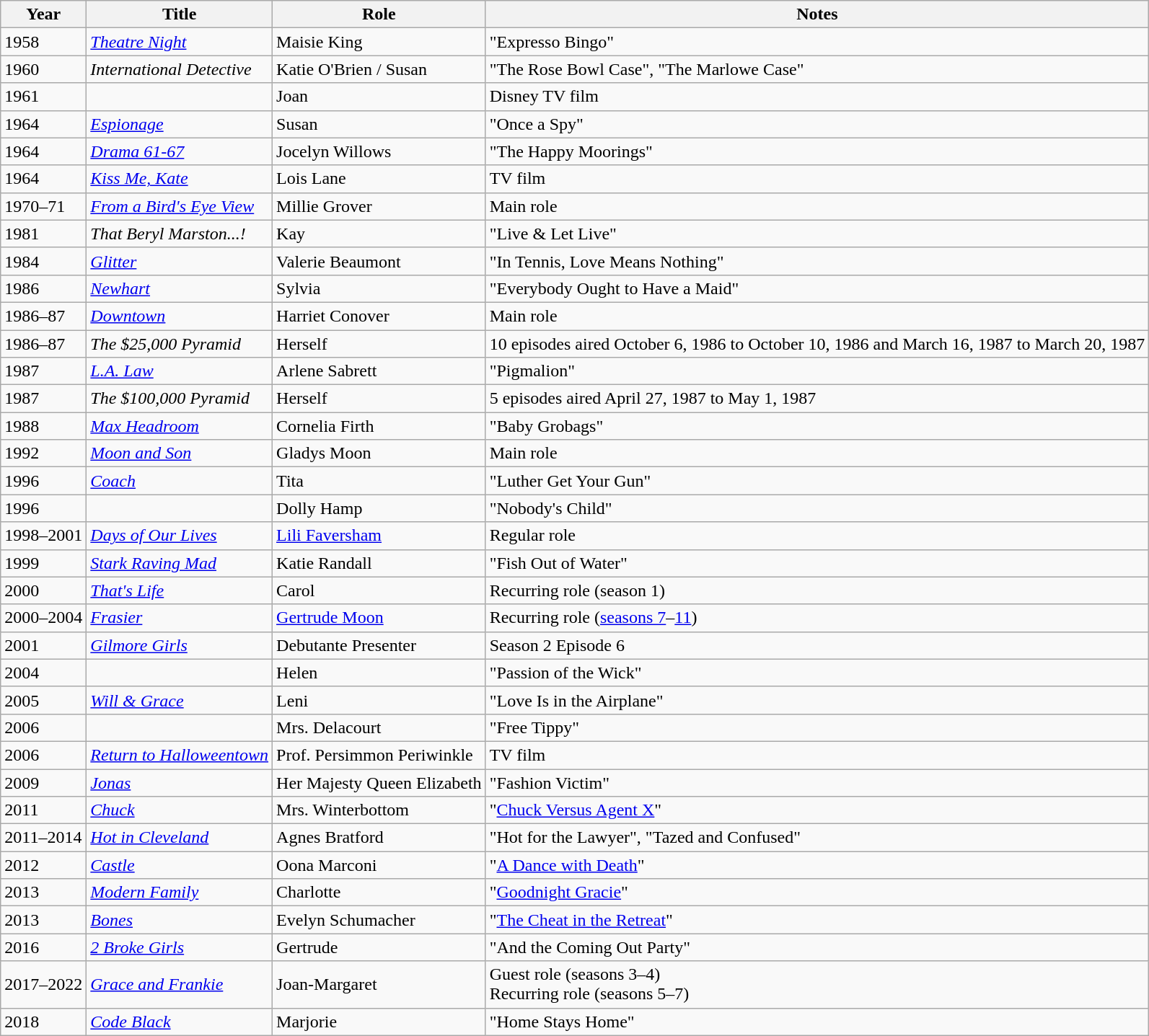<table class="wikitable sortable">
<tr>
<th>Year</th>
<th>Title</th>
<th>Role</th>
<th class="unsortable">Notes</th>
</tr>
<tr>
<td>1958</td>
<td><em><a href='#'>Theatre Night</a></em></td>
<td>Maisie King</td>
<td>"Expresso Bingo"</td>
</tr>
<tr>
<td>1960</td>
<td><em>International Detective</em></td>
<td>Katie O'Brien / Susan</td>
<td>"The Rose Bowl Case", "The Marlowe Case"</td>
</tr>
<tr>
<td>1961</td>
<td><em></em></td>
<td>Joan</td>
<td>Disney TV film</td>
</tr>
<tr>
<td>1964</td>
<td><em><a href='#'>Espionage</a></em></td>
<td>Susan</td>
<td>"Once a Spy"</td>
</tr>
<tr>
<td>1964</td>
<td><em><a href='#'>Drama 61-67</a></em></td>
<td>Jocelyn Willows</td>
<td>"The Happy Moorings"</td>
</tr>
<tr>
<td>1964</td>
<td><em><a href='#'>Kiss Me, Kate</a></em></td>
<td>Lois Lane</td>
<td>TV film</td>
</tr>
<tr>
<td>1970–71</td>
<td><em><a href='#'>From a Bird's Eye View</a></em></td>
<td>Millie Grover</td>
<td>Main role</td>
</tr>
<tr>
<td>1981</td>
<td><em>That Beryl Marston...!</em></td>
<td>Kay</td>
<td>"Live & Let Live"</td>
</tr>
<tr>
<td>1984</td>
<td><em><a href='#'>Glitter</a></em></td>
<td>Valerie Beaumont</td>
<td>"In Tennis, Love Means Nothing"</td>
</tr>
<tr>
<td>1986</td>
<td><em><a href='#'>Newhart</a></em></td>
<td>Sylvia</td>
<td>"Everybody Ought to Have a Maid"</td>
</tr>
<tr>
<td>1986–87</td>
<td><em><a href='#'>Downtown</a></em></td>
<td>Harriet Conover</td>
<td>Main role</td>
</tr>
<tr>
<td>1986–87</td>
<td><em>The $25,000 Pyramid</em></td>
<td>Herself</td>
<td>10 episodes aired October 6, 1986 to October 10, 1986 and March 16, 1987 to March 20, 1987</td>
</tr>
<tr>
<td>1987</td>
<td><em><a href='#'>L.A. Law</a></em></td>
<td>Arlene Sabrett</td>
<td>"Pigmalion"</td>
</tr>
<tr>
<td>1987</td>
<td><em>The $100,000 Pyramid</em></td>
<td>Herself</td>
<td>5 episodes aired April 27, 1987 to May 1, 1987</td>
</tr>
<tr>
<td>1988</td>
<td><em><a href='#'>Max Headroom</a></em></td>
<td>Cornelia Firth</td>
<td>"Baby Grobags"</td>
</tr>
<tr>
<td>1992</td>
<td><em><a href='#'>Moon and Son</a></em></td>
<td>Gladys Moon</td>
<td>Main role</td>
</tr>
<tr>
<td>1996</td>
<td><em><a href='#'>Coach</a></em></td>
<td>Tita</td>
<td>"Luther Get Your Gun"</td>
</tr>
<tr>
<td>1996</td>
<td><em></em></td>
<td>Dolly Hamp</td>
<td>"Nobody's Child"</td>
</tr>
<tr>
<td>1998–2001</td>
<td><em><a href='#'>Days of Our Lives</a></em></td>
<td><a href='#'>Lili Faversham</a></td>
<td>Regular role</td>
</tr>
<tr>
<td>1999</td>
<td><em><a href='#'>Stark Raving Mad</a></em></td>
<td>Katie Randall</td>
<td>"Fish Out of Water"</td>
</tr>
<tr>
<td>2000</td>
<td><em><a href='#'>That's Life</a></em></td>
<td>Carol</td>
<td>Recurring role (season 1)</td>
</tr>
<tr>
<td>2000–2004</td>
<td><em><a href='#'>Frasier</a></em></td>
<td><a href='#'>Gertrude Moon</a></td>
<td>Recurring role (<a href='#'>seasons 7</a>–<a href='#'>11</a>)</td>
</tr>
<tr>
<td>2001</td>
<td><em><a href='#'>Gilmore Girls</a></em></td>
<td>Debutante Presenter</td>
<td>Season 2 Episode 6</td>
</tr>
<tr>
<td>2004</td>
<td><em></em></td>
<td>Helen</td>
<td>"Passion of the Wick"</td>
</tr>
<tr>
<td>2005</td>
<td><em><a href='#'>Will & Grace</a></em></td>
<td>Leni</td>
<td>"Love Is in the Airplane"</td>
</tr>
<tr>
<td>2006</td>
<td><em></em></td>
<td>Mrs. Delacourt</td>
<td>"Free Tippy"</td>
</tr>
<tr>
<td>2006</td>
<td><em><a href='#'>Return to Halloweentown</a></em></td>
<td>Prof. Persimmon Periwinkle</td>
<td>TV film</td>
</tr>
<tr>
<td>2009</td>
<td><em><a href='#'>Jonas</a></em></td>
<td>Her Majesty Queen Elizabeth</td>
<td>"Fashion Victim"</td>
</tr>
<tr>
<td>2011</td>
<td><em><a href='#'>Chuck</a></em></td>
<td>Mrs. Winterbottom</td>
<td>"<a href='#'>Chuck Versus Agent X</a>"</td>
</tr>
<tr>
<td>2011–2014</td>
<td><em><a href='#'>Hot in Cleveland</a></em></td>
<td>Agnes Bratford</td>
<td>"Hot for the Lawyer", "Tazed and Confused"</td>
</tr>
<tr>
<td>2012</td>
<td><em><a href='#'>Castle</a></em></td>
<td>Oona Marconi</td>
<td>"<a href='#'>A Dance with Death</a>"</td>
</tr>
<tr>
<td>2013</td>
<td><em><a href='#'>Modern Family</a></em></td>
<td>Charlotte</td>
<td>"<a href='#'>Goodnight Gracie</a>"</td>
</tr>
<tr>
<td>2013</td>
<td><em><a href='#'>Bones</a></em></td>
<td>Evelyn Schumacher</td>
<td>"<a href='#'>The Cheat in the Retreat</a>"</td>
</tr>
<tr>
<td>2016</td>
<td><em><a href='#'>2 Broke Girls</a></em></td>
<td>Gertrude</td>
<td>"And the Coming Out Party"</td>
</tr>
<tr>
<td>2017–2022</td>
<td><em><a href='#'>Grace and Frankie</a></em></td>
<td>Joan-Margaret</td>
<td>Guest role (seasons 3–4) <br> Recurring role (seasons 5–7)</td>
</tr>
<tr>
<td>2018</td>
<td><em><a href='#'>Code Black</a></em></td>
<td>Marjorie</td>
<td>"Home Stays Home"</td>
</tr>
</table>
